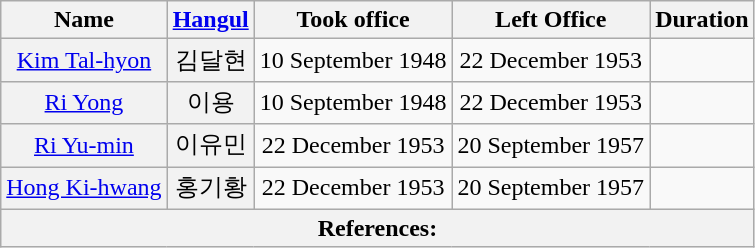<table class="wikitable sortable">
<tr>
<th>Name</th>
<th class="unsortable"><a href='#'>Hangul</a></th>
<th>Took office</th>
<th>Left Office</th>
<th>Duration</th>
</tr>
<tr>
<th align="center" scope="row" style="font-weight:normal;"><a href='#'>Kim Tal-hyon</a></th>
<th align="center" scope="row" style="font-weight:normal;">김달현</th>
<td align="center">10 September 1948</td>
<td align="center">22 December 1953</td>
<td align="center"></td>
</tr>
<tr>
<th align="center" scope="row" style="font-weight:normal;"><a href='#'>Ri Yong</a></th>
<th align="center" scope="row" style="font-weight:normal;">이용</th>
<td align="center">10 September 1948</td>
<td align="center">22 December 1953</td>
<td align="center"></td>
</tr>
<tr>
<th align="center" scope="row" style="font-weight:normal;"><a href='#'>Ri Yu-min</a></th>
<th align="center" scope="row" style="font-weight:normal;">이유민</th>
<td align="center">22 December 1953</td>
<td align="center">20 September 1957</td>
<td align="center"></td>
</tr>
<tr>
<th align="center" scope="row" style="font-weight:normal;"><a href='#'>Hong Ki-hwang</a></th>
<th align="center" scope="row" style="font-weight:normal;">홍기황</th>
<td align="center">22 December 1953</td>
<td align="center">20 September 1957</td>
<td align="center"></td>
</tr>
<tr>
<th colspan="5" unsortable><strong>References:</strong><br></th>
</tr>
</table>
